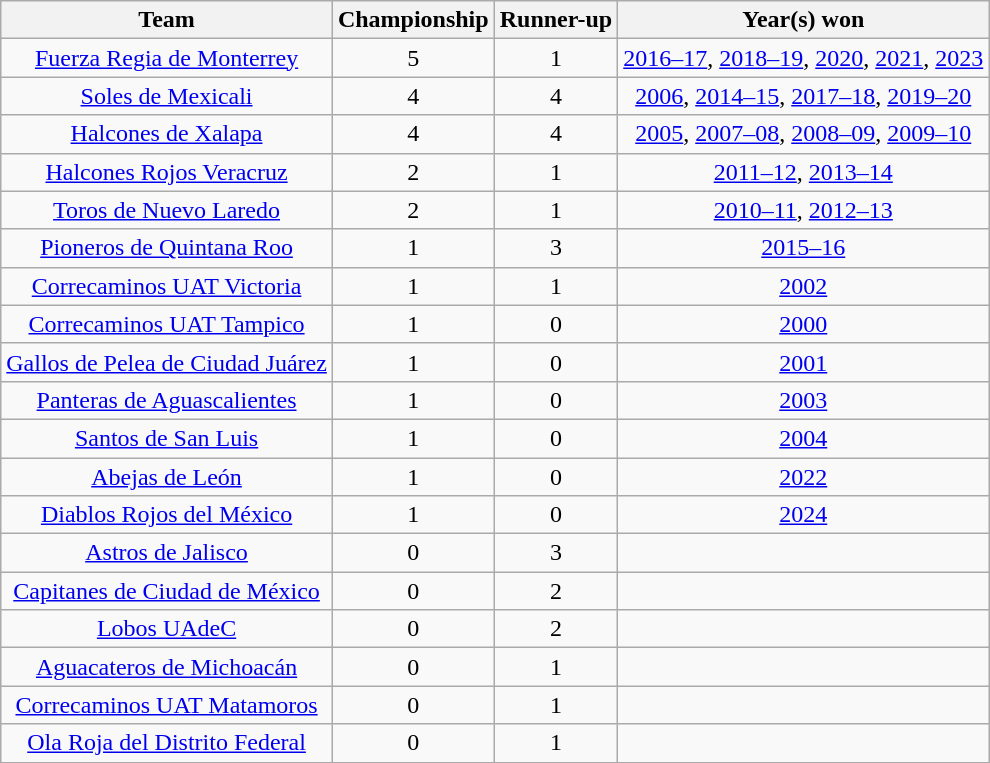<table class="wikitable sortable" style="text-align:center">
<tr>
<th>Team</th>
<th>Championship</th>
<th>Runner-up</th>
<th>Year(s) won</th>
</tr>
<tr>
<td><a href='#'>Fuerza Regia de Monterrey</a></td>
<td>5</td>
<td>1</td>
<td><a href='#'>2016–17</a>, <a href='#'>2018–19</a>, <a href='#'>2020</a>, <a href='#'>2021</a>, <a href='#'>2023</a></td>
</tr>
<tr>
<td><a href='#'>Soles de Mexicali</a></td>
<td>4</td>
<td>4</td>
<td><a href='#'>2006</a>, <a href='#'>2014–15</a>, <a href='#'>2017–18</a>, <a href='#'>2019–20</a></td>
</tr>
<tr>
<td><a href='#'>Halcones de Xalapa</a></td>
<td>4</td>
<td>4</td>
<td><a href='#'>2005</a>, <a href='#'>2007–08</a>, <a href='#'>2008–09</a>, <a href='#'>2009–10</a></td>
</tr>
<tr>
<td><a href='#'>Halcones Rojos Veracruz</a></td>
<td>2</td>
<td>1</td>
<td><a href='#'>2011–12</a>, <a href='#'>2013–14</a></td>
</tr>
<tr>
<td><a href='#'>Toros de Nuevo Laredo</a></td>
<td>2</td>
<td>1</td>
<td><a href='#'>2010–11</a>, <a href='#'>2012–13</a></td>
</tr>
<tr>
<td><a href='#'>Pioneros de Quintana Roo</a></td>
<td>1</td>
<td>3</td>
<td><a href='#'>2015–16</a></td>
</tr>
<tr>
<td><a href='#'>Correcaminos UAT Victoria</a></td>
<td>1</td>
<td>1</td>
<td><a href='#'>2002</a></td>
</tr>
<tr>
<td><a href='#'>Correcaminos UAT Tampico</a></td>
<td>1</td>
<td>0</td>
<td><a href='#'>2000</a></td>
</tr>
<tr>
<td><a href='#'>Gallos de Pelea de Ciudad Juárez</a></td>
<td>1</td>
<td>0</td>
<td><a href='#'>2001</a></td>
</tr>
<tr>
<td><a href='#'>Panteras de Aguascalientes</a></td>
<td>1</td>
<td>0</td>
<td><a href='#'>2003</a></td>
</tr>
<tr>
<td><a href='#'>Santos de San Luis</a></td>
<td>1</td>
<td>0</td>
<td><a href='#'>2004</a></td>
</tr>
<tr>
<td><a href='#'>Abejas de León</a></td>
<td>1</td>
<td>0</td>
<td><a href='#'>2022</a></td>
</tr>
<tr>
<td><a href='#'>Diablos Rojos del México</a></td>
<td>1</td>
<td>0</td>
<td><a href='#'>2024</a></td>
</tr>
<tr>
<td><a href='#'>Astros de Jalisco</a></td>
<td>0</td>
<td>3</td>
<td></td>
</tr>
<tr>
<td><a href='#'>Capitanes de Ciudad de México</a></td>
<td>0</td>
<td>2</td>
<td></td>
</tr>
<tr>
<td><a href='#'>Lobos UAdeC</a></td>
<td>0</td>
<td>2</td>
<td></td>
</tr>
<tr>
<td><a href='#'>Aguacateros de Michoacán</a></td>
<td>0</td>
<td>1</td>
<td></td>
</tr>
<tr>
<td><a href='#'>Correcaminos UAT Matamoros</a></td>
<td>0</td>
<td>1</td>
<td></td>
</tr>
<tr>
<td><a href='#'>Ola Roja del Distrito Federal</a></td>
<td>0</td>
<td>1</td>
<td></td>
</tr>
</table>
